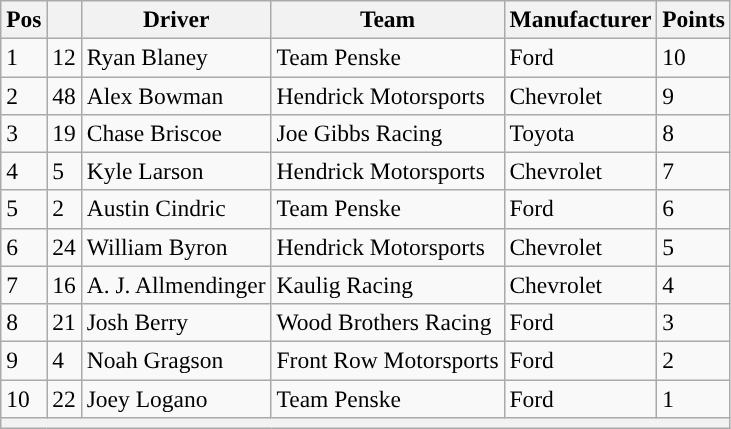<table class="wikitable" style="font-size:98%">
<tr>
<th>Pos</th>
<th></th>
<th>Driver</th>
<th>Team</th>
<th>Manufacturer</th>
<th>Points</th>
</tr>
<tr>
<td>1</td>
<td>12</td>
<td>Ryan Blaney</td>
<td>Team Penske</td>
<td>Ford</td>
<td>10</td>
</tr>
<tr>
<td>2</td>
<td>48</td>
<td>Alex Bowman</td>
<td>Hendrick Motorsports</td>
<td>Chevrolet</td>
<td>9</td>
</tr>
<tr>
<td>3</td>
<td>19</td>
<td>Chase Briscoe</td>
<td>Joe Gibbs Racing</td>
<td>Toyota</td>
<td>8</td>
</tr>
<tr>
<td>4</td>
<td>5</td>
<td>Kyle Larson</td>
<td>Hendrick Motorsports</td>
<td>Chevrolet</td>
<td>7</td>
</tr>
<tr>
<td>5</td>
<td>2</td>
<td>Austin Cindric</td>
<td>Team Penske</td>
<td>Ford</td>
<td>6</td>
</tr>
<tr>
<td>6</td>
<td>24</td>
<td>William Byron</td>
<td>Hendrick Motorsports</td>
<td>Chevrolet</td>
<td>5</td>
</tr>
<tr>
<td>7</td>
<td>16</td>
<td>A. J. Allmendinger</td>
<td>Kaulig Racing</td>
<td>Chevrolet</td>
<td>4</td>
</tr>
<tr>
<td>8</td>
<td>21</td>
<td>Josh Berry</td>
<td>Wood Brothers Racing</td>
<td>Ford</td>
<td>3</td>
</tr>
<tr>
<td>9</td>
<td>4</td>
<td>Noah Gragson</td>
<td>Front Row Motorsports</td>
<td>Ford</td>
<td>2</td>
</tr>
<tr>
<td>10</td>
<td>22</td>
<td>Joey Logano</td>
<td>Team Penske</td>
<td>Ford</td>
<td>1</td>
</tr>
<tr>
<th colspan="6"></th>
</tr>
</table>
